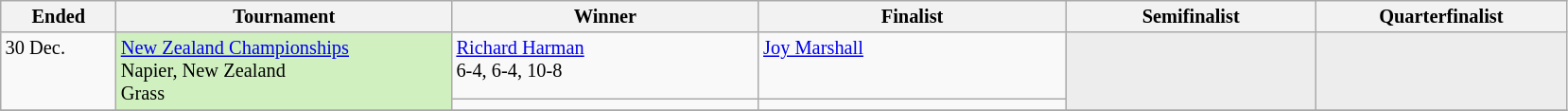<table class="wikitable" style="font-size:85%;">
<tr>
<th width="75">Ended</th>
<th width="230">Tournament</th>
<th width="210">Winner</th>
<th width="210">Finalist</th>
<th width="170">Semifinalist</th>
<th width="170">Quarterfinalist</th>
</tr>
<tr valign=top>
<td rowspan=2>30 Dec.</td>
<td style="background:#d0f0c0" rowspan=2><a href='#'>New Zealand Championships</a><br>Napier, New Zealand<br>Grass</td>
<td> <a href='#'>Richard Harman</a><br>6-4, 6-4, 10-8</td>
<td> <a href='#'>Joy Marshall</a></td>
<td style="background:#ededed;" rowspan=2></td>
<td style="background:#ededed;" rowspan=2></td>
</tr>
<tr valign=top>
<td></td>
<td></td>
</tr>
<tr valign=top>
</tr>
</table>
